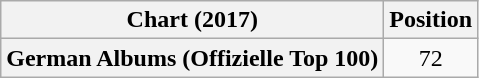<table class="wikitable plainrowheaders" style="text-align:center">
<tr>
<th scope="col">Chart (2017)</th>
<th scope="col">Position</th>
</tr>
<tr>
<th scope="row">German Albums (Offizielle Top 100)</th>
<td>72</td>
</tr>
</table>
